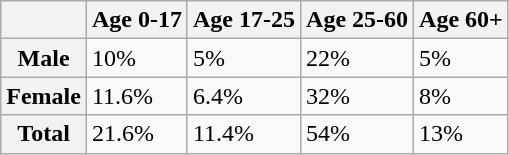<table class="wikitable">
<tr>
<th></th>
<th>Age 0-17</th>
<th>Age 17-25</th>
<th>Age 25-60</th>
<th>Age 60+</th>
</tr>
<tr>
<th>Male</th>
<td>10%</td>
<td>5%</td>
<td>22%</td>
<td>5%</td>
</tr>
<tr>
<th>Female</th>
<td>11.6%</td>
<td>6.4%</td>
<td>32%</td>
<td>8%</td>
</tr>
<tr>
<th>Total</th>
<td>21.6%</td>
<td>11.4%</td>
<td>54%</td>
<td>13%</td>
</tr>
</table>
